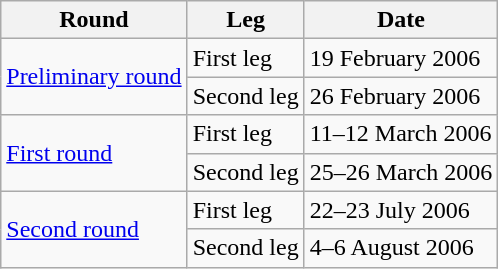<table class="wikitable">
<tr>
<th>Round</th>
<th>Leg</th>
<th>Date</th>
</tr>
<tr>
<td rowspan=2><a href='#'>Preliminary round</a></td>
<td>First leg</td>
<td>19 February 2006</td>
</tr>
<tr>
<td>Second leg</td>
<td>26 February 2006</td>
</tr>
<tr>
<td rowspan=2><a href='#'>First round</a></td>
<td>First leg</td>
<td>11–12 March 2006</td>
</tr>
<tr>
<td>Second leg</td>
<td>25–26 March 2006</td>
</tr>
<tr>
<td rowspan=2><a href='#'>Second round</a></td>
<td>First leg</td>
<td>22–23 July 2006</td>
</tr>
<tr>
<td>Second leg</td>
<td>4–6 August 2006</td>
</tr>
</table>
